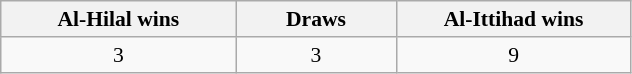<table class="wikitable" style="font-size:90%">
<tr>
<th width=150>Al-Hilal wins</th>
<th width=100>Draws</th>
<th width=150>Al-Ittihad wins</th>
</tr>
<tr>
<td align="center">3</td>
<td align="center">3</td>
<td align="center">9</td>
</tr>
</table>
